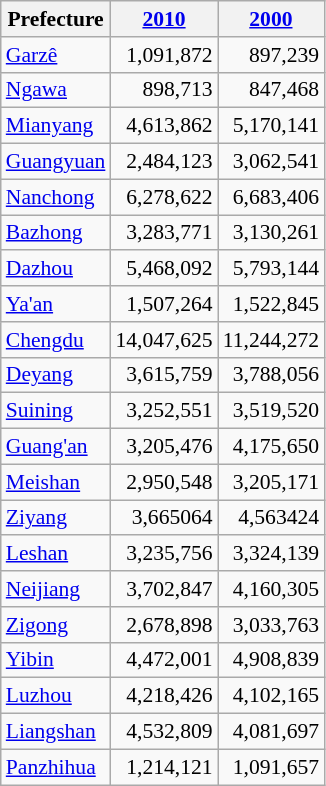<table class="wikitable sortable" style="font-size:90%;" align="center">
<tr>
<th>Prefecture</th>
<th><a href='#'>2010</a></th>
<th><a href='#'>2000</a></th>
</tr>
<tr --------->
<td><a href='#'>Garzê</a></td>
<td style="text-align: right;">1,091,872</td>
<td style="text-align: right;">897,239</td>
</tr>
<tr --------->
<td><a href='#'>Ngawa</a></td>
<td style="text-align: right;">898,713</td>
<td style="text-align: right;">847,468</td>
</tr>
<tr --------->
<td><a href='#'>Mianyang</a></td>
<td style="text-align: right;">4,613,862</td>
<td style="text-align: right;">5,170,141</td>
</tr>
<tr --------->
<td><a href='#'>Guangyuan</a></td>
<td style="text-align: right;">2,484,123</td>
<td style="text-align: right;">3,062,541</td>
</tr>
<tr --------->
<td><a href='#'>Nanchong</a></td>
<td style="text-align: right;">6,278,622</td>
<td style="text-align: right;">6,683,406</td>
</tr>
<tr --------->
<td><a href='#'>Bazhong</a></td>
<td style="text-align: right;">3,283,771</td>
<td style="text-align: right;">3,130,261</td>
</tr>
<tr --------->
<td><a href='#'>Dazhou</a></td>
<td style="text-align: right;">5,468,092</td>
<td style="text-align: right;">5,793,144</td>
</tr>
<tr --------->
<td><a href='#'>Ya'an</a></td>
<td style="text-align: right;">1,507,264</td>
<td style="text-align: right;">1,522,845</td>
</tr>
<tr --------->
<td><a href='#'>Chengdu</a></td>
<td style="text-align: right;">14,047,625</td>
<td style="text-align: right;">11,244,272</td>
</tr>
<tr --------->
<td><a href='#'>Deyang</a></td>
<td style="text-align: right;">3,615,759</td>
<td style="text-align: right;">3,788,056</td>
</tr>
<tr --------->
<td><a href='#'>Suining</a></td>
<td style="text-align: right;">3,252,551</td>
<td style="text-align: right;">3,519,520</td>
</tr>
<tr --------->
<td><a href='#'>Guang'an</a></td>
<td style="text-align: right;">3,205,476</td>
<td style="text-align: right;">4,175,650</td>
</tr>
<tr --------->
<td><a href='#'>Meishan</a></td>
<td style="text-align: right;">2,950,548</td>
<td style="text-align: right;">3,205,171</td>
</tr>
<tr --------->
<td><a href='#'>Ziyang</a></td>
<td style="text-align: right;">3,665064</td>
<td style="text-align: right;">4,563424</td>
</tr>
<tr --------->
<td><a href='#'>Leshan</a></td>
<td style="text-align: right;">3,235,756</td>
<td style="text-align: right;">3,324,139</td>
</tr>
<tr --------->
<td><a href='#'>Neijiang</a></td>
<td style="text-align: right;">3,702,847</td>
<td style="text-align: right;">4,160,305</td>
</tr>
<tr --------->
<td><a href='#'>Zigong</a></td>
<td style="text-align: right;">2,678,898</td>
<td style="text-align: right;">3,033,763</td>
</tr>
<tr --------->
<td><a href='#'>Yibin</a></td>
<td style="text-align: right;">4,472,001</td>
<td style="text-align: right;">4,908,839</td>
</tr>
<tr --------->
<td><a href='#'>Luzhou</a></td>
<td style="text-align: right;">4,218,426</td>
<td style="text-align: right;">4,102,165</td>
</tr>
<tr --------->
<td><a href='#'>Liangshan</a></td>
<td style="text-align: right;">4,532,809</td>
<td style="text-align: right;">4,081,697</td>
</tr>
<tr --------->
<td><a href='#'>Panzhihua</a></td>
<td style="text-align: right;">1,214,121</td>
<td style="text-align: right;">1,091,657</td>
</tr>
</table>
